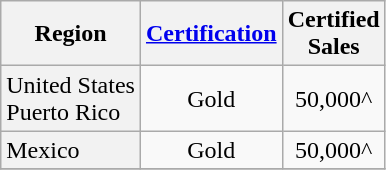<table class="wikitable sortable">
<tr>
<th>Region</th>
<th><a href='#'>Certification</a></th>
<th>Certified<br>Sales</th>
</tr>
<tr>
<td scope="row" style="background-color: #f2f2f2;">United States<br>Puerto Rico</td>
<td style="text-align:center">Gold</td>
<td style="text-align:center">50,000^</td>
</tr>
<tr>
<td scope="row" style="background-color: #f2f2f2;">Mexico</td>
<td style="text-align:center">Gold</td>
<td style="text-align:center">50,000^</td>
</tr>
<tr>
</tr>
</table>
